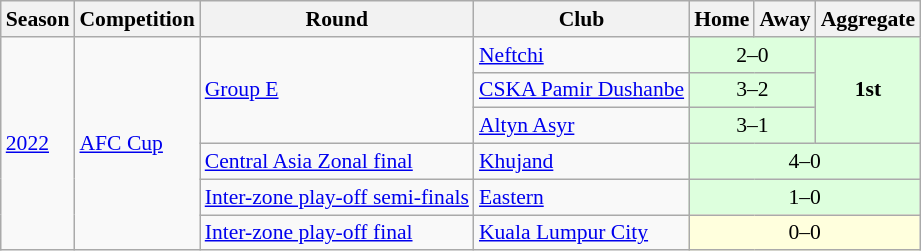<table class="wikitable mw-collapsible mw-collapsed" align=center cellspacing="0" cellpadding="3" style="border:1px solid #AAAAAA;font-size:90%">
<tr>
<th>Season</th>
<th>Competition</th>
<th>Round</th>
<th>Club</th>
<th>Home</th>
<th>Away</th>
<th>Aggregate</th>
</tr>
<tr>
<td rowspan="6"><a href='#'>2022</a></td>
<td rowspan="6"><a href='#'>AFC Cup</a></td>
<td rowspan="3"><a href='#'>Group E</a></td>
<td> <a href='#'>Neftchi</a></td>
<td colspan="2" bgcolor="ddffdd" style="text-align:center;">2–0</td>
<td rowspan="3" bgcolor="ddffdd" style="text-align:center;"><strong>1st</strong></td>
</tr>
<tr>
<td> <a href='#'>CSKA Pamir Dushanbe</a></td>
<td colspan="2" bgcolor="ddffdd" style="text-align:center;">3–2</td>
</tr>
<tr>
<td> <a href='#'>Altyn Asyr</a></td>
<td colspan="2" bgcolor="ddffdd" style="text-align:center;">3–1</td>
</tr>
<tr>
<td><a href='#'>Central Asia Zonal final</a></td>
<td> <a href='#'>Khujand</a></td>
<td colspan="3" bgcolor="ddffdd" style="text-align:center;">4–0</td>
</tr>
<tr>
<td><a href='#'>Inter-zone play-off semi-finals</a></td>
<td> <a href='#'>Eastern</a></td>
<td colspan="3" bgcolor="ddffdd" style="text-align:center;">1–0</td>
</tr>
<tr>
<td><a href='#'>Inter-zone play-off final</a></td>
<td> <a href='#'>Kuala Lumpur City</a></td>
<td colspan=3 bgcolor="ffffdd" style="text-align:center;">0–0 <br></td>
</tr>
</table>
